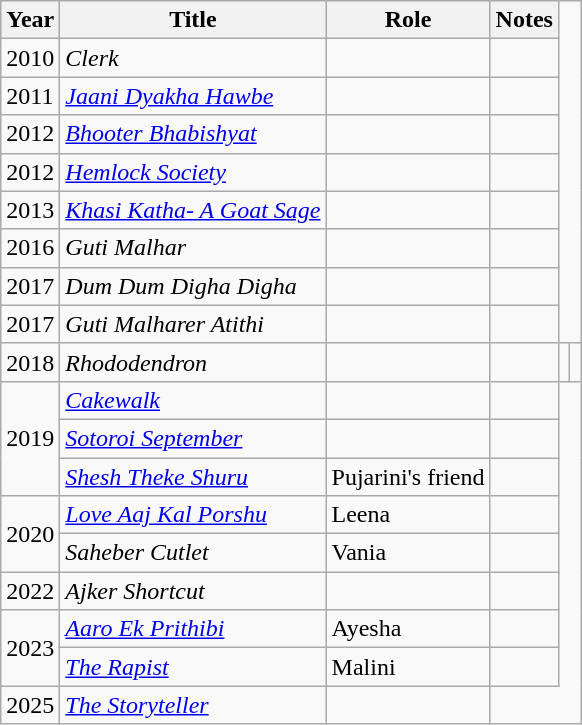<table class="wikitable">
<tr>
<th>Year</th>
<th>Title</th>
<th>Role</th>
<th>Notes</th>
</tr>
<tr>
<td>2010</td>
<td><em>Clerk</em></td>
<td></td>
<td></td>
</tr>
<tr>
<td>2011</td>
<td><em><a href='#'>Jaani Dyakha Hawbe</a></em></td>
<td></td>
<td></td>
</tr>
<tr>
<td>2012</td>
<td><em><a href='#'>Bhooter Bhabishyat</a></em></td>
<td></td>
<td></td>
</tr>
<tr>
<td>2012</td>
<td><a href='#'><em>Hemlock Society</em></a></td>
<td></td>
<td></td>
</tr>
<tr>
<td>2013</td>
<td><a href='#'><em>Khasi Katha- A Goat Sage</em></a></td>
<td></td>
<td></td>
</tr>
<tr>
<td>2016</td>
<td><em>Guti Malhar</em></td>
<td></td>
<td></td>
</tr>
<tr>
<td>2017</td>
<td><em>Dum Dum Digha Digha</em></td>
<td></td>
<td></td>
</tr>
<tr>
<td>2017</td>
<td><em>Guti Malharer Atithi</em></td>
<td></td>
<td></td>
</tr>
<tr>
<td rowspan="1">2018</td>
<td><em>Rhododendron</em></td>
<td></td>
<td></td>
<td></td>
<td></td>
</tr>
<tr>
<td rowspan="3">2019</td>
<td><em><a href='#'>Cakewalk</a></em></td>
<td></td>
<td></td>
</tr>
<tr>
<td><em><a href='#'>Sotoroi September</a></em></td>
<td></td>
<td></td>
</tr>
<tr>
<td><em><a href='#'>Shesh Theke Shuru</a></em></td>
<td>Pujarini's friend</td>
<td></td>
</tr>
<tr>
<td rowspan="2">2020</td>
<td><em><a href='#'>Love Aaj Kal Porshu</a></em></td>
<td>Leena</td>
<td></td>
</tr>
<tr>
<td><em>Saheber Cutlet</em></td>
<td>Vania</td>
<td></td>
</tr>
<tr>
<td rowspan="1">2022</td>
<td><em>Ajker Shortcut</em></td>
<td></td>
<td></td>
</tr>
<tr>
<td rowspan="2">2023</td>
<td><em><a href='#'>Aaro Ek Prithibi</a></em></td>
<td>Ayesha</td>
<td></td>
</tr>
<tr>
<td><em><a href='#'>The Rapist</a></em></td>
<td>Malini</td>
<td></td>
</tr>
<tr>
<td>2025</td>
<td><em><a href='#'>The Storyteller</a></em></td>
<td></td>
</tr>
</table>
